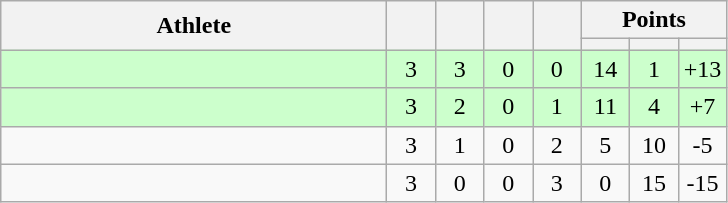<table class="wikitable" style="text-align: center; font-size:100% ">
<tr>
<th rowspan=2 width=250>Athlete</th>
<th rowspan=2 width=25></th>
<th rowspan=2 width=25></th>
<th rowspan=2 width=25></th>
<th rowspan=2 width=25></th>
<th colspan=3>Points</th>
</tr>
<tr>
<th width=25></th>
<th width=25></th>
<th width=25></th>
</tr>
<tr bgcolor="ccffcc">
<td align=left></td>
<td>3</td>
<td>3</td>
<td>0</td>
<td>0</td>
<td>14</td>
<td>1</td>
<td>+13</td>
</tr>
<tr bgcolor="ccffcc">
<td align=left></td>
<td>3</td>
<td>2</td>
<td>0</td>
<td>1</td>
<td>11</td>
<td>4</td>
<td>+7</td>
</tr>
<tr>
<td align=left></td>
<td>3</td>
<td>1</td>
<td>0</td>
<td>2</td>
<td>5</td>
<td>10</td>
<td>-5</td>
</tr>
<tr>
<td align=left></td>
<td>3</td>
<td>0</td>
<td>0</td>
<td>3</td>
<td>0</td>
<td>15</td>
<td>-15</td>
</tr>
</table>
